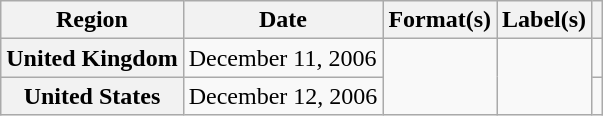<table class="wikitable sortable plainrowheaders">
<tr>
<th scope="col">Region</th>
<th scope="col">Date</th>
<th scope="col">Format(s)</th>
<th scope="col">Label(s)</th>
<th scope="col"></th>
</tr>
<tr>
<th scope="row">United Kingdom</th>
<td>December 11, 2006</td>
<td rowspan="2"></td>
<td rowspan="2"></td>
<td style="text-align:center;"></td>
</tr>
<tr>
<th scope="row">United States</th>
<td>December 12, 2006</td>
<td style="text-align:center;"></td>
</tr>
</table>
